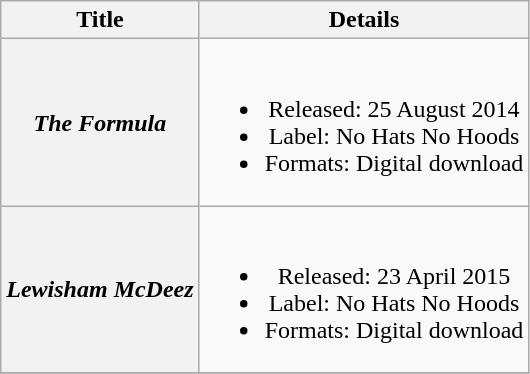<table class="wikitable plainrowheaders" style="text-align:center;">
<tr>
<th scope="col">Title</th>
<th scope="col">Details</th>
</tr>
<tr>
<th scope="row"><em>The Formula</em></th>
<td><br><ul><li>Released: 25 August 2014</li><li>Label: No Hats No Hoods</li><li>Formats: Digital download</li></ul></td>
</tr>
<tr>
<th scope="row"><em>Lewisham McDeez</em></th>
<td><br><ul><li>Released: 23 April 2015</li><li>Label: No Hats No Hoods</li><li>Formats: Digital download</li></ul></td>
</tr>
<tr>
</tr>
</table>
